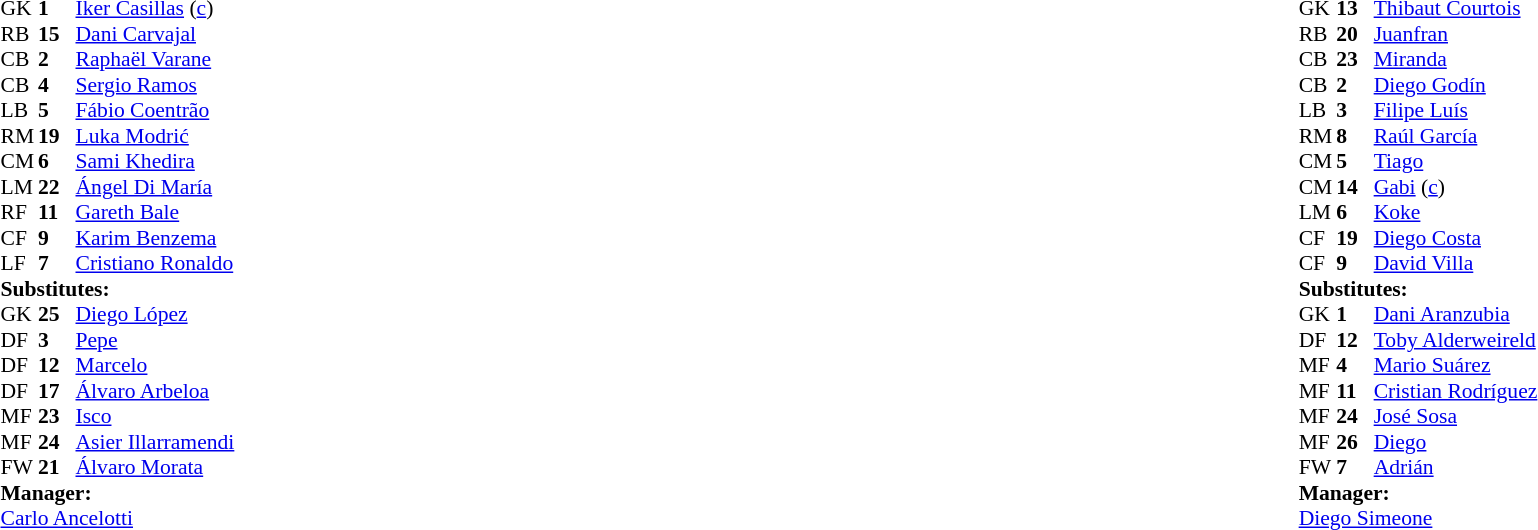<table style="width:100%">
<tr>
<td style="vertical-align:top; width:40%"><br><table style="font-size: 90%" cellspacing="0" cellpadding="0">
<tr>
<th width=25></th>
<th width=25></th>
</tr>
<tr>
<td>GK</td>
<td><strong>1</strong></td>
<td> <a href='#'>Iker Casillas</a> (<a href='#'>c</a>)</td>
</tr>
<tr>
<td>RB</td>
<td><strong>15</strong></td>
<td> <a href='#'>Dani Carvajal</a></td>
</tr>
<tr>
<td>CB</td>
<td><strong>2</strong></td>
<td> <a href='#'>Raphaël Varane</a></td>
<td></td>
</tr>
<tr>
<td>CB</td>
<td><strong>4</strong></td>
<td> <a href='#'>Sergio Ramos</a></td>
<td></td>
</tr>
<tr>
<td>LB</td>
<td><strong>5</strong></td>
<td> <a href='#'>Fábio Coentrão</a></td>
<td></td>
<td></td>
</tr>
<tr>
<td>RM</td>
<td><strong>19</strong></td>
<td> <a href='#'>Luka Modrić</a></td>
</tr>
<tr>
<td>CM</td>
<td><strong>6</strong></td>
<td> <a href='#'>Sami Khedira</a></td>
<td></td>
<td></td>
</tr>
<tr>
<td>LM</td>
<td><strong>22</strong></td>
<td> <a href='#'>Ángel Di María</a></td>
</tr>
<tr>
<td>RF</td>
<td><strong>11</strong></td>
<td> <a href='#'>Gareth Bale</a></td>
</tr>
<tr>
<td>CF</td>
<td><strong>9</strong></td>
<td> <a href='#'>Karim Benzema</a></td>
<td></td>
<td></td>
</tr>
<tr>
<td>LF</td>
<td><strong>7</strong></td>
<td> <a href='#'>Cristiano Ronaldo</a></td>
<td></td>
</tr>
<tr>
<td colspan=3><strong>Substitutes:</strong></td>
</tr>
<tr>
<td>GK</td>
<td><strong>25</strong></td>
<td> <a href='#'>Diego López</a></td>
</tr>
<tr>
<td>DF</td>
<td><strong>3</strong></td>
<td> <a href='#'>Pepe</a></td>
</tr>
<tr>
<td>DF</td>
<td><strong>12</strong></td>
<td> <a href='#'>Marcelo</a></td>
<td></td>
<td></td>
</tr>
<tr>
<td>DF</td>
<td><strong>17</strong></td>
<td> <a href='#'>Álvaro Arbeloa</a></td>
</tr>
<tr>
<td>MF</td>
<td><strong>23</strong></td>
<td> <a href='#'>Isco</a></td>
<td></td>
<td></td>
</tr>
<tr>
<td>MF</td>
<td><strong>24</strong></td>
<td> <a href='#'>Asier Illarramendi</a></td>
</tr>
<tr>
<td>FW</td>
<td><strong>21</strong></td>
<td> <a href='#'>Álvaro Morata</a></td>
<td></td>
<td></td>
</tr>
<tr>
<td colspan=3><strong>Manager:</strong></td>
</tr>
<tr>
<td colspan=4> <a href='#'>Carlo Ancelotti</a></td>
</tr>
</table>
</td>
<td valign="top"></td>
<td style="vertical-align:top; width:50%"><br><table cellspacing="0" cellpadding="0" style="font-size:90%; margin:auto">
<tr>
<th width=25></th>
<th width=25></th>
</tr>
<tr>
<td>GK</td>
<td><strong>13</strong></td>
<td> <a href='#'>Thibaut Courtois</a></td>
</tr>
<tr>
<td>RB</td>
<td><strong>20</strong></td>
<td> <a href='#'>Juanfran</a></td>
<td></td>
</tr>
<tr>
<td>CB</td>
<td><strong>23</strong></td>
<td> <a href='#'>Miranda</a></td>
<td></td>
</tr>
<tr>
<td>CB</td>
<td><strong>2</strong></td>
<td> <a href='#'>Diego Godín</a></td>
<td></td>
</tr>
<tr>
<td>LB</td>
<td><strong>3</strong></td>
<td> <a href='#'>Filipe Luís</a></td>
<td></td>
<td></td>
</tr>
<tr>
<td>RM</td>
<td><strong>8</strong></td>
<td> <a href='#'>Raúl García</a></td>
<td></td>
<td></td>
</tr>
<tr>
<td>CM</td>
<td><strong>5</strong></td>
<td> <a href='#'>Tiago</a></td>
</tr>
<tr>
<td>CM</td>
<td><strong>14</strong></td>
<td> <a href='#'>Gabi</a> (<a href='#'>c</a>)</td>
<td></td>
</tr>
<tr>
<td>LM</td>
<td><strong>6</strong></td>
<td> <a href='#'>Koke</a></td>
<td></td>
</tr>
<tr>
<td>CF</td>
<td><strong>19</strong></td>
<td> <a href='#'>Diego Costa</a></td>
<td></td>
<td></td>
</tr>
<tr>
<td>CF</td>
<td><strong>9</strong></td>
<td> <a href='#'>David Villa</a></td>
<td></td>
</tr>
<tr>
<td colspan=3><strong>Substitutes:</strong></td>
</tr>
<tr>
<td>GK</td>
<td><strong>1</strong></td>
<td> <a href='#'>Dani Aranzubia</a></td>
</tr>
<tr>
<td>DF</td>
<td><strong>12</strong></td>
<td> <a href='#'>Toby Alderweireld</a></td>
<td></td>
<td></td>
</tr>
<tr>
<td>MF</td>
<td><strong>4</strong></td>
<td> <a href='#'>Mario Suárez</a></td>
</tr>
<tr>
<td>MF</td>
<td><strong>11</strong></td>
<td> <a href='#'>Cristian Rodríguez</a></td>
</tr>
<tr>
<td>MF</td>
<td><strong>24</strong></td>
<td> <a href='#'>José Sosa</a></td>
<td></td>
<td></td>
</tr>
<tr>
<td>MF</td>
<td><strong>26</strong></td>
<td> <a href='#'>Diego</a></td>
</tr>
<tr>
<td>FW</td>
<td><strong>7</strong></td>
<td> <a href='#'>Adrián</a></td>
<td></td>
<td></td>
</tr>
<tr>
<td colspan=3><strong>Manager:</strong></td>
</tr>
<tr>
<td colspan=3> <a href='#'>Diego Simeone</a></td>
</tr>
</table>
</td>
</tr>
</table>
